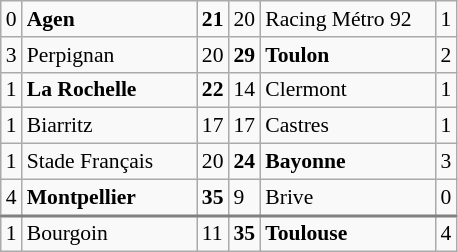<table class="wikitable left" cellpadding="0" cellspacing="0" style="font-size:90%;">
<tr>
<td>0</td>
<td width="110px"><strong>Agen</strong></td>
<td><strong>21</strong></td>
<td>20</td>
<td width="110px">Racing Métro 92</td>
<td>1</td>
</tr>
<tr>
<td>3</td>
<td>Perpignan</td>
<td>20</td>
<td><strong>29</strong></td>
<td><strong>Toulon</strong></td>
<td>2</td>
</tr>
<tr>
<td>1</td>
<td><strong>La Rochelle</strong></td>
<td><strong>22</strong></td>
<td>14</td>
<td>Clermont</td>
<td>1</td>
</tr>
<tr>
<td>1</td>
<td>Biarritz</td>
<td>17</td>
<td>17</td>
<td>Castres</td>
<td>1</td>
</tr>
<tr>
<td>1</td>
<td>Stade Français</td>
<td>20</td>
<td><strong>24</strong></td>
<td><strong>Bayonne</strong></td>
<td>3</td>
</tr>
<tr style="border-bottom:2px solid grey;">
<td>4</td>
<td><strong>Montpellier</strong></td>
<td><strong>35</strong></td>
<td>9</td>
<td>Brive</td>
<td>0</td>
</tr>
<tr>
<td>1</td>
<td>Bourgoin</td>
<td>11</td>
<td><strong>35</strong></td>
<td><strong>Toulouse</strong></td>
<td>4</td>
</tr>
</table>
